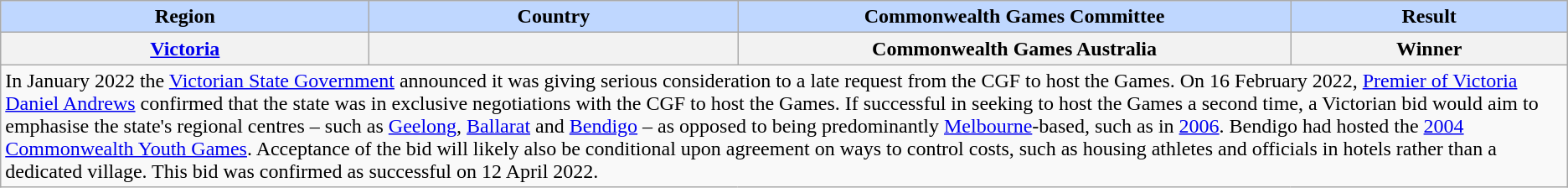<table class="wikitable plainrowheaders">
<tr>
<th width="20%" style="background-color: #BFD7FF">Region</th>
<th width="20%" style="background-color: #BFD7FF">Country</th>
<th width="30%" style="background-color: #BFD7FF">Commonwealth Games Committee</th>
<th width="15%" style="background-color: #BFD7FF">Result</th>
</tr>
<tr>
<th scope="row" style="text-align:center"><a href='#'>Victoria</a></th>
<th scope="row" style="text-align:center"></th>
<th scope="row" style="text-align:center">Commonwealth Games Australia</th>
<th scope="row" style="text-align:center">Winner</th>
</tr>
<tr>
<td colspan="4" style="text-align: left">In January 2022 the <a href='#'>Victorian State Government</a> announced it was giving serious consideration to a late request from the CGF to host the Games. On 16 February 2022, <a href='#'>Premier of Victoria</a> <a href='#'>Daniel Andrews</a> confirmed that the state was in exclusive negotiations with the CGF to host the Games. If successful in seeking to host the Games a second time, a Victorian bid would aim to emphasise the state's regional centres – such as <a href='#'>Geelong</a>, <a href='#'>Ballarat</a> and <a href='#'>Bendigo</a> – as opposed to being predominantly <a href='#'>Melbourne</a>-based, such as in <a href='#'>2006</a>. Bendigo had hosted the <a href='#'>2004 Commonwealth Youth Games</a>. Acceptance of the bid will likely also be conditional upon agreement on ways to control costs, such as housing athletes and officials in hotels rather than a dedicated village. This bid was confirmed as successful on 12 April 2022.</td>
</tr>
</table>
